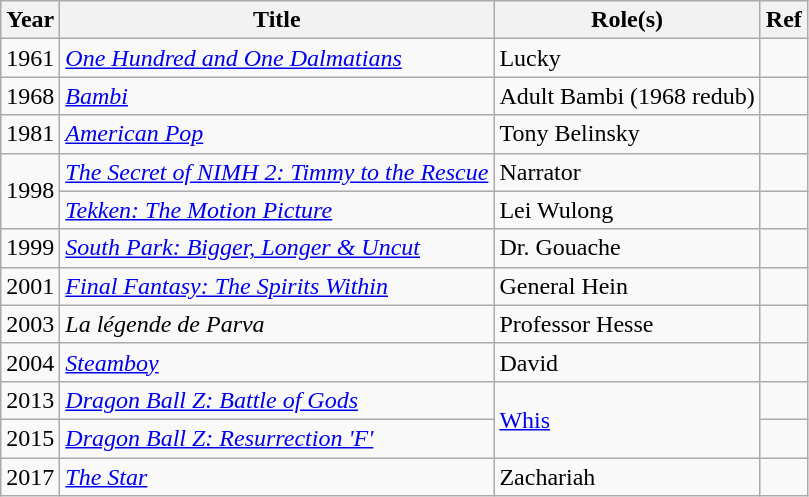<table class="wikitable plainrowheaders sortable">
<tr>
<th scope="col">Year</th>
<th scope="col">Title</th>
<th scope="col">Role(s)</th>
<th scope="col" class="unsortable">Ref</th>
</tr>
<tr>
<td>1961</td>
<td><em><a href='#'>One Hundred and One Dalmatians</a></em></td>
<td>Lucky</td>
<td></td>
</tr>
<tr>
<td>1968</td>
<td><em><a href='#'>Bambi</a></em></td>
<td>Adult Bambi (1968 redub)</td>
<td></td>
</tr>
<tr>
<td>1981</td>
<td><em><a href='#'>American Pop</a></em></td>
<td>Tony Belinsky</td>
<td></td>
</tr>
<tr>
<td rowspan=2>1998</td>
<td><em><a href='#'>The Secret of NIMH 2: Timmy to the Rescue</a></em></td>
<td>Narrator</td>
<td></td>
</tr>
<tr>
<td><em><a href='#'>Tekken: The Motion Picture</a></em></td>
<td>Lei Wulong</td>
<td></td>
</tr>
<tr>
<td>1999</td>
<td><em><a href='#'>South Park: Bigger, Longer & Uncut</a></em></td>
<td>Dr. Gouache</td>
<td></td>
</tr>
<tr>
<td>2001</td>
<td><em><a href='#'>Final Fantasy: The Spirits Within</a></em></td>
<td>General Hein</td>
<td></td>
</tr>
<tr>
<td>2003</td>
<td><em>La légende de Parva</em></td>
<td>Professor Hesse</td>
<td></td>
</tr>
<tr>
<td>2004</td>
<td><em><a href='#'>Steamboy</a></em></td>
<td>David</td>
<td></td>
</tr>
<tr>
<td>2013</td>
<td><em><a href='#'>Dragon Ball Z: Battle of Gods</a></em></td>
<td rowspan=2><a href='#'>Whis</a></td>
<td></td>
</tr>
<tr>
<td>2015</td>
<td><em><a href='#'>Dragon Ball Z: Resurrection 'F'</a></em></td>
<td></td>
</tr>
<tr>
<td>2017</td>
<td><em><a href='#'>The Star</a></em></td>
<td>Zachariah</td>
<td></td>
</tr>
</table>
